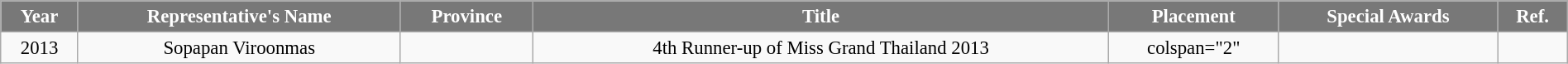<table class="wikitable" style="font-size: 95%; text-align:center; width:100%">
<tr>
<th style="background-color:#787878;color:#FFFFFF;">Year</th>
<th style="background-color:#787878;color:#FFFFFF;">Representative's Name</th>
<th style="background-color:#787878;color:#FFFFFF;">Province</th>
<th style="background-color:#787878;color:#FFFFFF;">Title</th>
<th style="background-color:#787878;color:#FFFFFF;">Placement</th>
<th style="background-color:#787878;color:#FFFFFF;">Special Awards</th>
<th style="background-color:#787878;color:#FFFFFF;">Ref.</th>
</tr>
<tr>
<td>2013</td>
<td>Sopapan Viroonmas</td>
<td></td>
<td>4th Runner-up of Miss Grand Thailand 2013</td>
<td>colspan="2" </td>
<td></td>
</tr>
</table>
